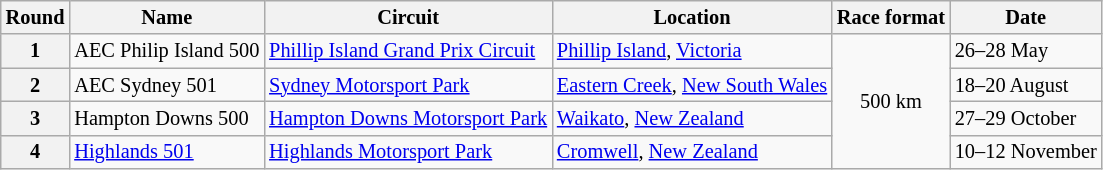<table class="wikitable" style="font-size: 85%">
<tr>
<th>Round</th>
<th>Name</th>
<th>Circuit</th>
<th>Location</th>
<th>Race format</th>
<th>Date</th>
</tr>
<tr>
<th>1</th>
<td>AEC Philip Island 500</td>
<td><a href='#'>Phillip Island Grand Prix Circuit</a></td>
<td><a href='#'>Phillip Island</a>, <a href='#'>Victoria</a></td>
<td rowspan=4 align=center>500 km</td>
<td>26–28 May</td>
</tr>
<tr>
<th>2</th>
<td>AEC Sydney 501</td>
<td><a href='#'>Sydney Motorsport Park</a></td>
<td><a href='#'>Eastern Creek</a>, <a href='#'>New South Wales</a></td>
<td>18–20 August</td>
</tr>
<tr>
<th>3</th>
<td>Hampton Downs 500</td>
<td><a href='#'>Hampton Downs Motorsport Park</a></td>
<td><a href='#'>Waikato</a>, <a href='#'>New Zealand</a></td>
<td>27–29 October</td>
</tr>
<tr>
<th>4</th>
<td><a href='#'>Highlands 501</a></td>
<td><a href='#'>Highlands Motorsport Park</a></td>
<td><a href='#'>Cromwell</a>, <a href='#'>New Zealand</a></td>
<td>10–12 November</td>
</tr>
</table>
